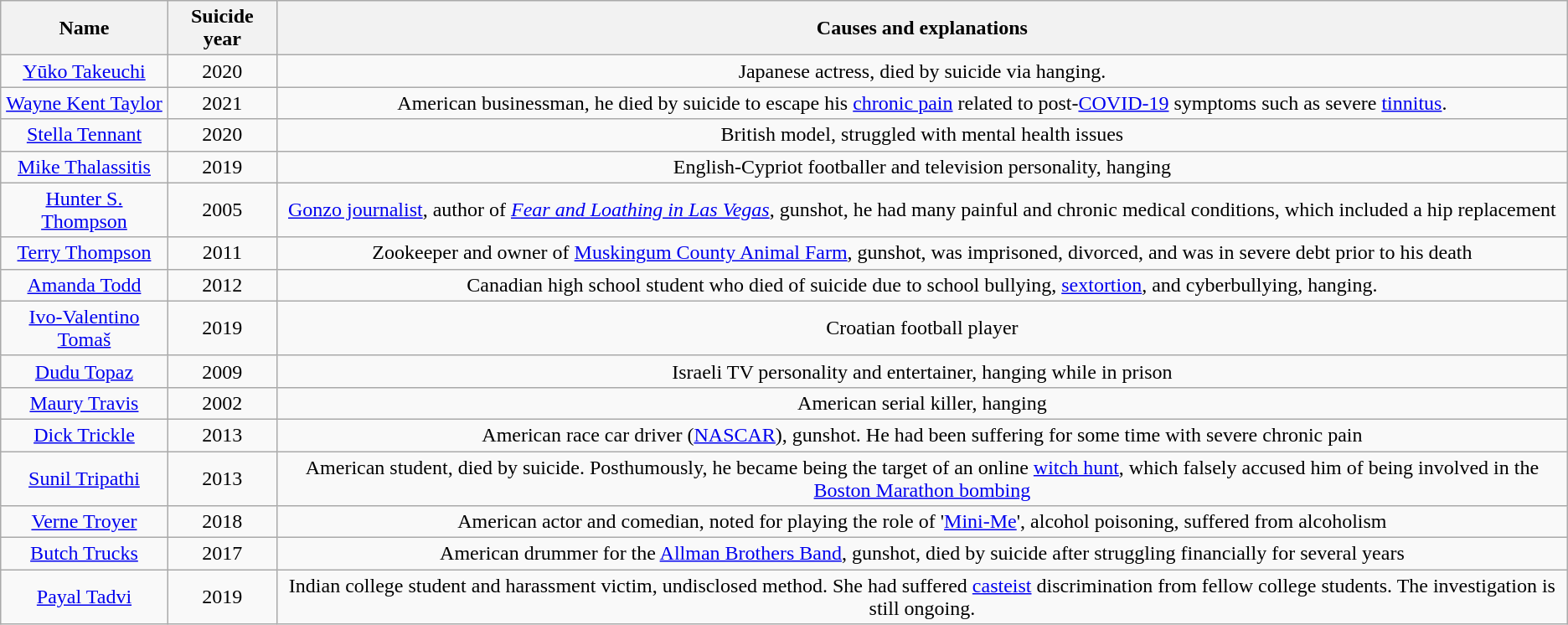<table class="wikitable sortable" style="text-align: center;">
<tr>
<th>Name</th>
<th>Suicide year</th>
<th>Causes and explanations</th>
</tr>
<tr>
<td><a href='#'>Yūko Takeuchi</a></td>
<td>2020</td>
<td>Japanese actress, died by suicide via hanging.</td>
</tr>
<tr>
<td><a href='#'>Wayne Kent Taylor</a></td>
<td>2021</td>
<td>American businessman, he died by suicide to escape his <a href='#'>chronic pain</a> related to post-<a href='#'>COVID-19</a> symptoms such as severe <a href='#'>tinnitus</a>.</td>
</tr>
<tr>
<td><a href='#'>Stella Tennant</a></td>
<td>2020</td>
<td>British model, struggled with mental health issues</td>
</tr>
<tr>
<td><a href='#'>Mike Thalassitis</a></td>
<td>2019</td>
<td>English-Cypriot footballer and television personality, hanging</td>
</tr>
<tr>
<td><a href='#'>Hunter S. Thompson</a></td>
<td>2005</td>
<td><a href='#'>Gonzo journalist</a>, author of <em><a href='#'>Fear and Loathing in Las Vegas</a></em>, gunshot, he had many painful and chronic medical conditions, which included a hip replacement</td>
</tr>
<tr>
<td><a href='#'>Terry Thompson</a></td>
<td>2011</td>
<td>Zookeeper and owner of <a href='#'>Muskingum County Animal Farm</a>, gunshot, was imprisoned, divorced, and was in severe debt prior to his death</td>
</tr>
<tr>
<td><a href='#'>Amanda Todd</a></td>
<td>2012</td>
<td>Canadian high school student who died of suicide due to school bullying, <a href='#'>sextortion</a>, and cyberbullying, hanging.</td>
</tr>
<tr>
<td><a href='#'>Ivo-Valentino Tomaš</a></td>
<td>2019</td>
<td>Croatian football player</td>
</tr>
<tr>
<td><a href='#'>Dudu Topaz</a></td>
<td>2009</td>
<td>Israeli TV personality and entertainer, hanging while in prison</td>
</tr>
<tr>
<td><a href='#'>Maury Travis</a></td>
<td>2002</td>
<td>American serial killer, hanging</td>
</tr>
<tr>
<td><a href='#'>Dick Trickle</a></td>
<td>2013</td>
<td>American race car driver (<a href='#'>NASCAR</a>), gunshot. He had been suffering for some time with severe chronic pain</td>
</tr>
<tr>
<td><a href='#'>Sunil Tripathi</a></td>
<td>2013</td>
<td>American student, died by suicide. Posthumously, he became being the target of an online <a href='#'>witch hunt</a>, which falsely accused him of being involved in the <a href='#'>Boston Marathon bombing</a></td>
</tr>
<tr>
<td><a href='#'>Verne Troyer</a></td>
<td>2018</td>
<td>American actor and comedian, noted for playing the role of '<a href='#'>Mini-Me</a>', alcohol poisoning, suffered from alcoholism</td>
</tr>
<tr>
<td><a href='#'>Butch Trucks</a></td>
<td>2017</td>
<td>American drummer for the <a href='#'>Allman Brothers Band</a>, gunshot, died by suicide after struggling financially for several years</td>
</tr>
<tr>
<td><a href='#'>Payal Tadvi</a></td>
<td>2019</td>
<td>Indian college student and harassment victim, undisclosed method. She had suffered <a href='#'>casteist</a> discrimination from fellow college students. The investigation is still ongoing.</td>
</tr>
</table>
